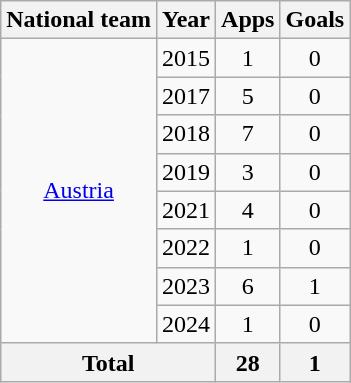<table class="wikitable" style="text-align:center">
<tr>
<th>National team</th>
<th>Year</th>
<th>Apps</th>
<th>Goals</th>
</tr>
<tr>
<td rowspan="8"><a href='#'>Austria</a></td>
<td>2015</td>
<td>1</td>
<td>0</td>
</tr>
<tr>
<td>2017</td>
<td>5</td>
<td>0</td>
</tr>
<tr>
<td>2018</td>
<td>7</td>
<td>0</td>
</tr>
<tr>
<td>2019</td>
<td>3</td>
<td>0</td>
</tr>
<tr>
<td>2021</td>
<td>4</td>
<td>0</td>
</tr>
<tr>
<td>2022</td>
<td>1</td>
<td>0</td>
</tr>
<tr>
<td>2023</td>
<td>6</td>
<td>1</td>
</tr>
<tr>
<td>2024</td>
<td>1</td>
<td>0</td>
</tr>
<tr>
<th colspan="2">Total</th>
<th>28</th>
<th>1</th>
</tr>
</table>
